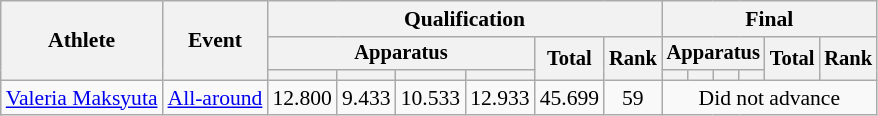<table class="wikitable" style="font-size:90%">
<tr>
<th rowspan=3>Athlete</th>
<th rowspan=3>Event</th>
<th colspan=6>Qualification</th>
<th colspan=6>Final</th>
</tr>
<tr style="font-size:95%">
<th colspan=4>Apparatus</th>
<th rowspan=2>Total</th>
<th rowspan=2>Rank</th>
<th colspan=4>Apparatus</th>
<th rowspan=2>Total</th>
<th rowspan=2>Rank</th>
</tr>
<tr style="font-size:95%">
<th></th>
<th></th>
<th></th>
<th></th>
<th></th>
<th></th>
<th></th>
<th></th>
</tr>
<tr align=center>
<td align=left><a href='#'>Valeria Maksyuta</a></td>
<td align=left><a href='#'>All-around</a></td>
<td>12.800</td>
<td>9.433</td>
<td>10.533</td>
<td>12.933</td>
<td>45.699</td>
<td>59</td>
<td colspan = 6>Did not advance</td>
</tr>
</table>
